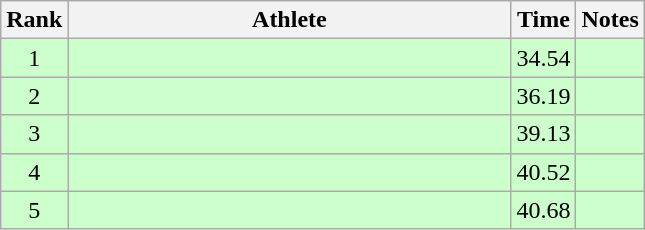<table class="wikitable" style="text-align:center">
<tr>
<th>Rank</th>
<th Style="width:18em">Athlete</th>
<th>Time</th>
<th>Notes</th>
</tr>
<tr style="background:#cfc">
<td>1</td>
<td style="text-align:left"></td>
<td>34.54</td>
<td></td>
</tr>
<tr style="background:#cfc">
<td>2</td>
<td style="text-align:left"></td>
<td>36.19</td>
<td></td>
</tr>
<tr style="background:#cfc">
<td>3</td>
<td style="text-align:left"></td>
<td>39.13</td>
<td></td>
</tr>
<tr style="background:#cfc">
<td>4</td>
<td style="text-align:left"></td>
<td>40.52</td>
<td></td>
</tr>
<tr style="background:#cfc">
<td>5</td>
<td style="text-align:left"></td>
<td>40.68</td>
<td></td>
</tr>
</table>
